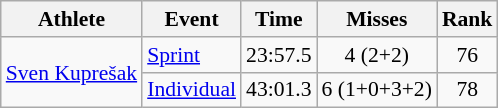<table class="wikitable" style="font-size:90%">
<tr>
<th>Athlete</th>
<th>Event</th>
<th>Time</th>
<th>Misses</th>
<th>Rank</th>
</tr>
<tr align=center>
<td align=left rowspan=2><a href='#'>Sven Kuprešak</a></td>
<td align=left><a href='#'>Sprint</a></td>
<td>23:57.5</td>
<td>4 (2+2)</td>
<td>76</td>
</tr>
<tr align=center>
<td align=left><a href='#'>Individual</a></td>
<td>43:01.3</td>
<td>6 (1+0+3+2)</td>
<td>78</td>
</tr>
</table>
